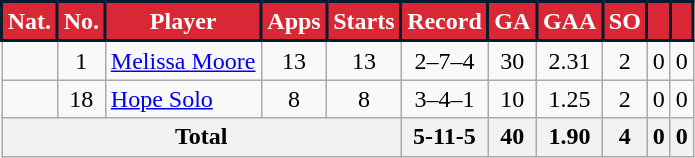<table | class="wikitable sortable">
<tr>
<th style="background:#da2736; color:#fff; border:2px solid #041c2c; text-align:center;">Nat.</th>
<th style="background:#da2736; color:#fff; border:2px solid #041c2c; text-align:center;">No.</th>
<th style="background:#da2736; color:#fff; border:2px solid #041c2c; text-align:center;">Player</th>
<th style="background:#da2736; color:#fff; border:2px solid #041c2c; text-align:center;">Apps</th>
<th style="background:#da2736; color:#fff; border:2px solid #041c2c; text-align:center;">Starts</th>
<th style="background:#da2736; color:#fff; border:2px solid #041c2c; text-align:center;">Record</th>
<th style="background:#da2736; color:#fff; border:2px solid #041c2c; text-align:center;">GA</th>
<th style="background:#da2736; color:#fff; border:2px solid #041c2c; text-align:center;">GAA</th>
<th style="background:#da2736; color:#fff; border:2px solid #041c2c; text-align:center;">SO</th>
<th style="background:#da2736; color:#fff; border:2px solid #041c2c; text-align:center;"></th>
<th style="background:#da2736; color:#fff; border:2px solid #041c2c; text-align:center;"></th>
</tr>
<tr align=center>
<td></td>
<td>1</td>
<td align=left><a href='#'>Melissa Moore</a></td>
<td>13</td>
<td>13</td>
<td>2–7–4</td>
<td>30</td>
<td>2.31</td>
<td>2</td>
<td>0</td>
<td>0</td>
</tr>
<tr align=center>
<td></td>
<td>18</td>
<td align=left><a href='#'>Hope Solo</a></td>
<td>8</td>
<td>8</td>
<td>3–4–1</td>
<td>10</td>
<td>1.25</td>
<td>2</td>
<td>0</td>
<td>0</td>
</tr>
<tr style="text-align:center;" class="sortbottom">
<th colspan=5><strong>Total</strong></th>
<th><strong>5-11-5</strong></th>
<th><strong>40</strong></th>
<th><strong>1.90</strong></th>
<th><strong>4</strong></th>
<th><strong>0</strong></th>
<th><strong>0</strong></th>
</tr>
</table>
